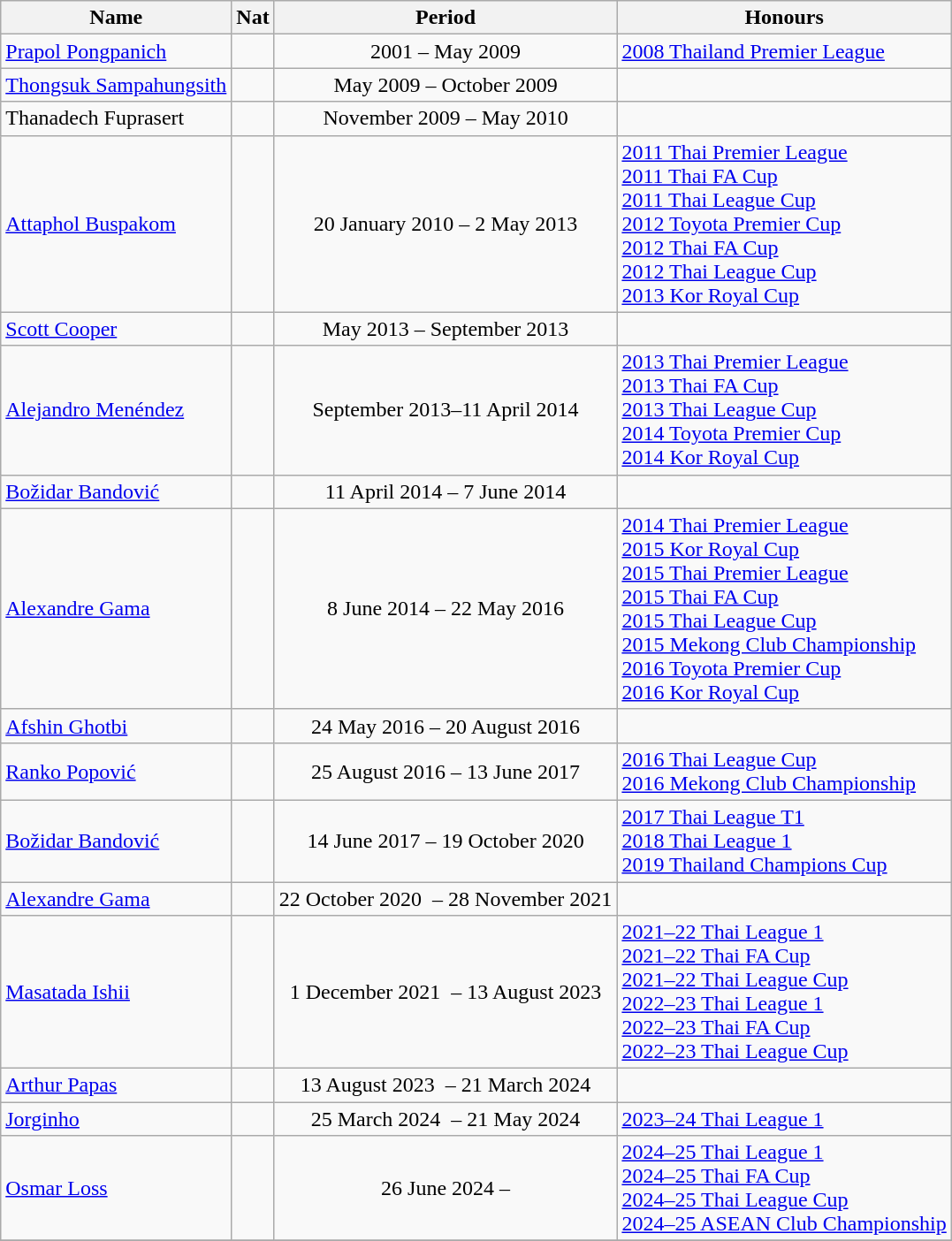<table class="wikitable">
<tr>
<th>Name</th>
<th>Nat</th>
<th>Period</th>
<th>Honours</th>
</tr>
<tr>
<td><a href='#'>Prapol Pongpanich</a></td>
<td align="center"></td>
<td align="center">2001 – May 2009</td>
<td><a href='#'>2008 Thailand Premier League</a></td>
</tr>
<tr>
<td><a href='#'>Thongsuk Sampahungsith</a></td>
<td align="center"></td>
<td align="center">May 2009 – October 2009</td>
<td></td>
</tr>
<tr>
<td>Thanadech Fuprasert</td>
<td align="center"></td>
<td align="center">November 2009 – May 2010</td>
<td></td>
</tr>
<tr>
<td><a href='#'>Attaphol Buspakom</a></td>
<td align="center"></td>
<td align="center">20 January 2010 – 2 May 2013</td>
<td><a href='#'>2011 Thai Premier League</a> <br> <a href='#'>2011 Thai FA Cup</a> <br> <a href='#'>2011 Thai League Cup</a> <br> <a href='#'>2012 Toyota Premier Cup</a> <br> <a href='#'>2012 Thai FA Cup</a> <br> <a href='#'>2012 Thai League Cup</a><br> <a href='#'>2013 Kor Royal Cup</a></td>
</tr>
<tr>
<td><a href='#'>Scott Cooper</a></td>
<td align="center"></td>
<td align="center">May 2013 – September 2013</td>
<td></td>
</tr>
<tr>
<td><a href='#'>Alejandro Menéndez</a></td>
<td align="center"></td>
<td align="center">September 2013–11 April 2014</td>
<td><a href='#'>2013 Thai Premier League</a> <br> <a href='#'>2013 Thai FA Cup</a> <br> <a href='#'>2013 Thai League Cup</a> <br> <a href='#'>2014 Toyota Premier Cup</a> <br> <a href='#'>2014 Kor Royal Cup</a></td>
</tr>
<tr>
<td><a href='#'>Božidar Bandović</a></td>
<td align="center"></td>
<td align="center">11 April 2014 – 7 June 2014</td>
<td></td>
</tr>
<tr>
<td><a href='#'>Alexandre Gama</a></td>
<td align="center"></td>
<td align="center">8 June 2014 – 22 May 2016</td>
<td><a href='#'>2014 Thai Premier League</a> <br> <a href='#'>2015 Kor Royal Cup</a> <br> <a href='#'>2015 Thai Premier League</a> <br> <a href='#'>2015 Thai FA Cup</a><br> <a href='#'>2015 Thai League Cup</a> <br> <a href='#'>2015 Mekong Club Championship</a> <br> <a href='#'>2016 Toyota Premier Cup</a> <br> <a href='#'>2016 Kor Royal Cup</a></td>
</tr>
<tr>
<td><a href='#'>Afshin Ghotbi</a></td>
<td align="center"></td>
<td align="center">24 May 2016 – 20 August 2016</td>
<td></td>
</tr>
<tr>
<td><a href='#'>Ranko Popović</a></td>
<td align="center"></td>
<td align="center">25 August 2016 – 13 June 2017</td>
<td><a href='#'>2016 Thai League Cup</a><br> <a href='#'>2016 Mekong Club Championship</a></td>
</tr>
<tr>
<td><a href='#'>Božidar Bandović</a></td>
<td align="center"></td>
<td align="center">14 June 2017 – 19 October 2020</td>
<td><a href='#'>2017 Thai League T1</a> <br><a href='#'>2018 Thai League 1</a><br><a href='#'>2019 Thailand Champions Cup</a></td>
</tr>
<tr>
<td><a href='#'>Alexandre Gama</a></td>
<td align="center"></td>
<td align="center">22 October 2020  – 28 November 2021</td>
<td></td>
</tr>
<tr>
<td><a href='#'>Masatada Ishii</a></td>
<td align="center"></td>
<td align="center">1 December 2021  – 13 August 2023</td>
<td><a href='#'>2021–22 Thai League 1</a> <br> <a href='#'>2021–22 Thai FA Cup</a><br><a href='#'>2021–22 Thai League Cup</a> <br> <a href='#'>2022–23 Thai League 1</a> <br> <a href='#'>2022–23 Thai FA Cup</a> <br> <a href='#'>2022–23 Thai League Cup</a></td>
</tr>
<tr>
<td><a href='#'>Arthur Papas</a></td>
<td align="center"></td>
<td align="center">13 August 2023  – 21 March 2024</td>
<td></td>
</tr>
<tr>
<td><a href='#'>Jorginho</a></td>
<td align="center"></td>
<td align="center">25 March 2024  – 21 May 2024</td>
<td><a href='#'>2023–24 Thai League 1</a></td>
</tr>
<tr>
<td><a href='#'>Osmar Loss</a></td>
<td align="center"></td>
<td align="center">26 June 2024 –</td>
<td><a href='#'>2024–25 Thai League 1</a> <br> <a href='#'>2024–25 Thai FA Cup</a> <br> <a href='#'>2024–25 Thai League Cup</a> <br> <a href='#'>2024–25 ASEAN Club Championship</a></td>
</tr>
<tr>
</tr>
</table>
